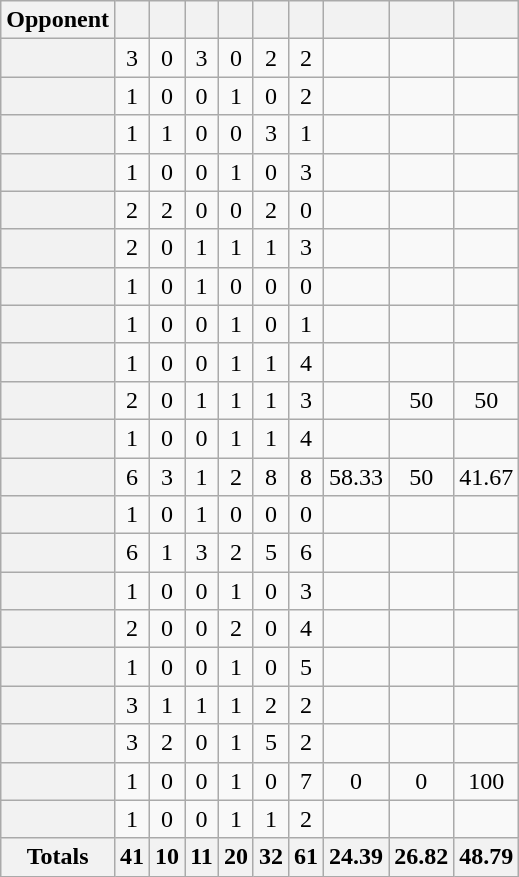<table class="wikitable plainrowheaders sortable" style="text-align:center">
<tr>
<th scope=col>Opponent</th>
<th scope=col></th>
<th scope=col></th>
<th scope=col></th>
<th scope=col></th>
<th scope=col></th>
<th scope=col></th>
<th scope=col></th>
<th scope=col></th>
<th scope=col></th>
</tr>
<tr>
<th scope=row style="text-align:left;"></th>
<td>3</td>
<td>0</td>
<td>3</td>
<td>0</td>
<td>2</td>
<td>2</td>
<td></td>
<td></td>
<td></td>
</tr>
<tr>
<th scope=row style="text-align:left;"></th>
<td>1</td>
<td>0</td>
<td>0</td>
<td>1</td>
<td>0</td>
<td>2</td>
<td></td>
<td></td>
<td></td>
</tr>
<tr>
<th scope=row style="text-align:left;"></th>
<td>1</td>
<td>1</td>
<td>0</td>
<td>0</td>
<td>3</td>
<td>1</td>
<td></td>
<td></td>
<td></td>
</tr>
<tr>
<th scope=row style="text-align:left;"></th>
<td>1</td>
<td>0</td>
<td>0</td>
<td>1</td>
<td>0</td>
<td>3</td>
<td></td>
<td></td>
<td></td>
</tr>
<tr>
<th scope=row style="text-align:left;"></th>
<td>2</td>
<td>2</td>
<td>0</td>
<td>0</td>
<td>2</td>
<td>0</td>
<td></td>
<td></td>
<td></td>
</tr>
<tr>
<th scope=row style="text-align:left;"></th>
<td>2</td>
<td>0</td>
<td>1</td>
<td>1</td>
<td>1</td>
<td>3</td>
<td></td>
<td></td>
<td></td>
</tr>
<tr>
<th scope=row style="text-align:left;"></th>
<td>1</td>
<td>0</td>
<td>1</td>
<td>0</td>
<td>0</td>
<td>0</td>
<td></td>
<td></td>
<td></td>
</tr>
<tr>
<th scope=row style="text-align:left;"></th>
<td>1</td>
<td>0</td>
<td>0</td>
<td>1</td>
<td>0</td>
<td>1</td>
<td></td>
<td></td>
<td></td>
</tr>
<tr>
<th scope=row style="text-align:left;"></th>
<td>1</td>
<td>0</td>
<td>0</td>
<td>1</td>
<td>1</td>
<td>4</td>
<td></td>
<td></td>
<td></td>
</tr>
<tr>
<th scope=row style="text-align:left;"></th>
<td>2</td>
<td>0</td>
<td>1</td>
<td>1</td>
<td>1</td>
<td>3</td>
<td></td>
<td>50</td>
<td>50</td>
</tr>
<tr>
<th scope=row style="text-align:left;"></th>
<td>1</td>
<td>0</td>
<td>0</td>
<td>1</td>
<td>1</td>
<td>4</td>
<td></td>
<td></td>
<td></td>
</tr>
<tr>
<th scope=row style="text-align:left;"></th>
<td>6</td>
<td>3</td>
<td>1</td>
<td>2</td>
<td>8</td>
<td>8</td>
<td>58.33</td>
<td>50</td>
<td>41.67</td>
</tr>
<tr>
<th scope=row style="text-align:left;"></th>
<td>1</td>
<td>0</td>
<td>1</td>
<td>0</td>
<td>0</td>
<td>0</td>
<td></td>
<td></td>
<td></td>
</tr>
<tr>
<th scope=row style="text-align:left;"></th>
<td>6</td>
<td>1</td>
<td>3</td>
<td>2</td>
<td>5</td>
<td>6</td>
<td></td>
<td></td>
<td></td>
</tr>
<tr>
<th scope=row style="text-align:left;"></th>
<td>1</td>
<td>0</td>
<td>0</td>
<td>1</td>
<td>0</td>
<td>3</td>
<td></td>
<td></td>
<td></td>
</tr>
<tr>
<th scope=row style="text-align:left;"></th>
<td>2</td>
<td>0</td>
<td>0</td>
<td>2</td>
<td>0</td>
<td>4</td>
<td></td>
<td></td>
<td></td>
</tr>
<tr>
<th scope=row style="text-align:left;"></th>
<td>1</td>
<td>0</td>
<td>0</td>
<td>1</td>
<td>0</td>
<td>5</td>
<td></td>
<td></td>
<td></td>
</tr>
<tr>
<th scope=row style="text-align:left;"></th>
<td>3</td>
<td>1</td>
<td>1</td>
<td>1</td>
<td>2</td>
<td>2</td>
<td></td>
<td></td>
<td></td>
</tr>
<tr>
<th scope=row style="text-align:left;"></th>
<td>3</td>
<td>2</td>
<td>0</td>
<td>1</td>
<td>5</td>
<td>2</td>
<td></td>
<td></td>
<td></td>
</tr>
<tr>
<th scope=row style="text-align:left;"></th>
<td>1</td>
<td>0</td>
<td>0</td>
<td>1</td>
<td>0</td>
<td>7</td>
<td>0</td>
<td>0</td>
<td>100</td>
</tr>
<tr>
<th scope=row style="text-align:left;"></th>
<td>1</td>
<td>0</td>
<td>0</td>
<td>1</td>
<td>1</td>
<td>2</td>
<td></td>
<td></td>
<td></td>
</tr>
<tr class="sortbottom">
<th>Totals</th>
<th>41</th>
<th>10</th>
<th>11</th>
<th>20</th>
<th>32</th>
<th>61</th>
<th>24.39</th>
<th>26.82</th>
<th>48.79</th>
</tr>
</table>
